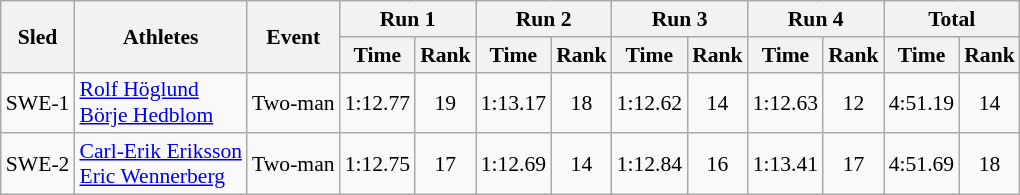<table class="wikitable" border="1" style="font-size:90%">
<tr>
<th rowspan="2">Sled</th>
<th rowspan="2">Athletes</th>
<th rowspan="2">Event</th>
<th colspan="2">Run 1</th>
<th colspan="2">Run 2</th>
<th colspan="2">Run 3</th>
<th colspan="2">Run 4</th>
<th colspan="2">Total</th>
</tr>
<tr>
<th>Time</th>
<th>Rank</th>
<th>Time</th>
<th>Rank</th>
<th>Time</th>
<th>Rank</th>
<th>Time</th>
<th>Rank</th>
<th>Time</th>
<th>Rank</th>
</tr>
<tr>
<td align="center">SWE-1</td>
<td><a href='#'>Rolf Höglund</a><br><a href='#'>Börje Hedblom</a></td>
<td>Two-man</td>
<td align="center">1:12.77</td>
<td align="center">19</td>
<td align="center">1:13.17</td>
<td align="center">18</td>
<td align="center">1:12.62</td>
<td align="center">14</td>
<td align="center">1:12.63</td>
<td align="center">12</td>
<td align="center">4:51.19</td>
<td align="center">14</td>
</tr>
<tr>
<td align="center">SWE-2</td>
<td><a href='#'>Carl-Erik Eriksson</a><br><a href='#'>Eric Wennerberg</a></td>
<td>Two-man</td>
<td align="center">1:12.75</td>
<td align="center">17</td>
<td align="center">1:12.69</td>
<td align="center">14</td>
<td align="center">1:12.84</td>
<td align="center">16</td>
<td align="center">1:13.41</td>
<td align="center">17</td>
<td align="center">4:51.69</td>
<td align="center">18</td>
</tr>
</table>
